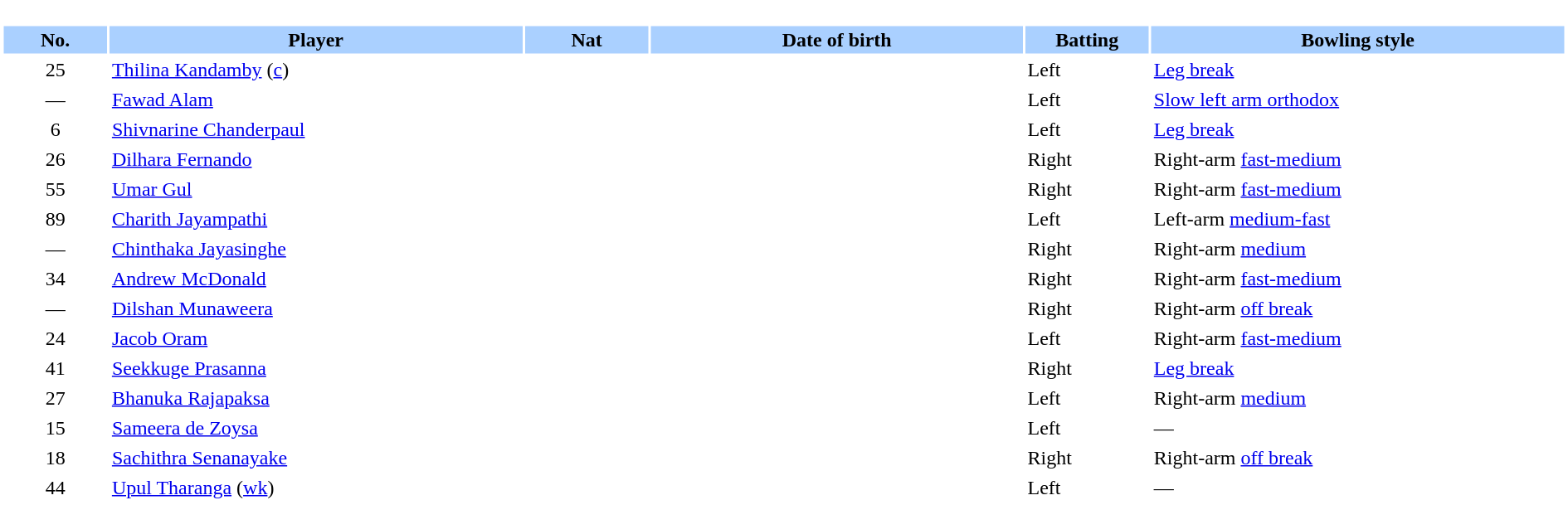<table border="0" style="width:100%;">
<tr>
<td style="vertical-align:top; background:#fff; width:90%;"><br><table border="0" cellspacing="2" cellpadding="2" style="width:100%;">
<tr style="background:#aad0ff;">
<th scope="col" width="5%">No.</th>
<th scope="col" width="20%">Player</th>
<th scope="col" width="6%">Nat</th>
<th scope="col" width="18%">Date of birth</th>
<th scope="col" width="6%">Batting</th>
<th scope="col" width="20%">Bowling style</th>
</tr>
<tr>
<td style="text-align:center">25</td>
<td><a href='#'>Thilina Kandamby</a> (<a href='#'>c</a>)</td>
<td style="text-align:center"></td>
<td></td>
<td>Left</td>
<td><a href='#'>Leg break</a></td>
</tr>
<tr>
<td style="text-align:center">—</td>
<td><a href='#'>Fawad Alam</a></td>
<td style="text-align:center"></td>
<td></td>
<td>Left</td>
<td><a href='#'>Slow left arm orthodox</a></td>
</tr>
<tr>
<td style="text-align:center">6</td>
<td><a href='#'>Shivnarine Chanderpaul</a></td>
<td style="text-align:center"></td>
<td></td>
<td>Left</td>
<td><a href='#'>Leg break</a></td>
</tr>
<tr>
<td style="text-align:center">26</td>
<td><a href='#'>Dilhara Fernando</a></td>
<td style="text-align:center"></td>
<td></td>
<td>Right</td>
<td>Right-arm <a href='#'>fast-medium</a></td>
</tr>
<tr>
<td style="text-align:center">55</td>
<td><a href='#'>Umar Gul</a></td>
<td style="text-align:center"></td>
<td></td>
<td>Right</td>
<td>Right-arm <a href='#'>fast-medium</a></td>
</tr>
<tr>
<td style="text-align:center">89</td>
<td><a href='#'>Charith Jayampathi</a></td>
<td style="text-align:center"></td>
<td></td>
<td>Left</td>
<td>Left-arm <a href='#'>medium-fast</a></td>
</tr>
<tr>
<td style="text-align:center">—</td>
<td><a href='#'>Chinthaka Jayasinghe</a></td>
<td style="text-align:center"></td>
<td></td>
<td>Right</td>
<td>Right-arm <a href='#'>medium</a></td>
</tr>
<tr>
<td style="text-align:center">34</td>
<td><a href='#'>Andrew McDonald</a></td>
<td style="text-align:center"></td>
<td></td>
<td>Right</td>
<td>Right-arm <a href='#'>fast-medium</a></td>
</tr>
<tr>
<td style="text-align:center">—</td>
<td><a href='#'>Dilshan Munaweera</a></td>
<td style="text-align:center"></td>
<td></td>
<td>Right</td>
<td>Right-arm <a href='#'>off break</a></td>
</tr>
<tr>
<td style="text-align:center">24</td>
<td><a href='#'>Jacob Oram</a></td>
<td style="text-align:center"></td>
<td></td>
<td>Left</td>
<td>Right-arm <a href='#'>fast-medium</a></td>
</tr>
<tr>
<td style="text-align:center">41</td>
<td><a href='#'>Seekkuge Prasanna</a></td>
<td style="text-align:center"></td>
<td></td>
<td>Right</td>
<td><a href='#'>Leg break</a></td>
</tr>
<tr>
<td style="text-align:center">27</td>
<td><a href='#'>Bhanuka Rajapaksa</a></td>
<td style="text-align:center"></td>
<td></td>
<td>Left</td>
<td>Right-arm <a href='#'>medium</a></td>
</tr>
<tr>
<td style="text-align:center">15</td>
<td><a href='#'>Sameera de Zoysa</a></td>
<td style="text-align:center"></td>
<td></td>
<td>Left</td>
<td>—</td>
</tr>
<tr>
<td style="text-align:center">18</td>
<td><a href='#'>Sachithra Senanayake</a></td>
<td style="text-align:center"></td>
<td></td>
<td>Right</td>
<td>Right-arm <a href='#'>off break</a></td>
</tr>
<tr>
<td style="text-align:center">44</td>
<td><a href='#'>Upul Tharanga</a> (<a href='#'>wk</a>)</td>
<td style="text-align:center"></td>
<td></td>
<td>Left</td>
<td>—</td>
</tr>
</table>
</td>
</tr>
</table>
